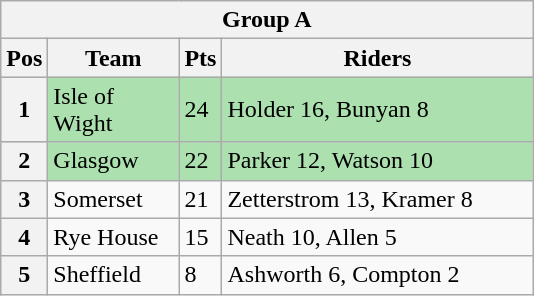<table class="wikitable">
<tr>
<th colspan="4">Group A</th>
</tr>
<tr>
<th width=20>Pos</th>
<th width=80>Team</th>
<th width=20>Pts</th>
<th width=200>Riders</th>
</tr>
<tr style="background:#ACE1AF;">
<th>1</th>
<td>Isle of Wight</td>
<td>24</td>
<td>Holder 16, Bunyan 8</td>
</tr>
<tr style="background:#ACE1AF;">
<th>2</th>
<td>Glasgow</td>
<td>22</td>
<td>Parker 12, Watson 10</td>
</tr>
<tr>
<th>3</th>
<td>Somerset</td>
<td>21</td>
<td>Zetterstrom 13, Kramer 8</td>
</tr>
<tr>
<th>4</th>
<td>Rye House</td>
<td>15</td>
<td>Neath 10, Allen 5</td>
</tr>
<tr>
<th>5</th>
<td>Sheffield</td>
<td>8</td>
<td>Ashworth 6, Compton 2</td>
</tr>
</table>
